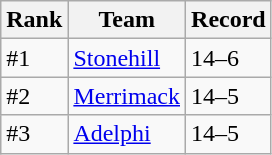<table class="wikitable">
<tr>
<th>Rank</th>
<th>Team</th>
<th>Record</th>
</tr>
<tr>
<td>#1</td>
<td><a href='#'>Stonehill</a></td>
<td>14–6</td>
</tr>
<tr>
<td>#2</td>
<td><a href='#'>Merrimack</a></td>
<td>14–5</td>
</tr>
<tr>
<td>#3</td>
<td><a href='#'>Adelphi</a></td>
<td>14–5</td>
</tr>
</table>
